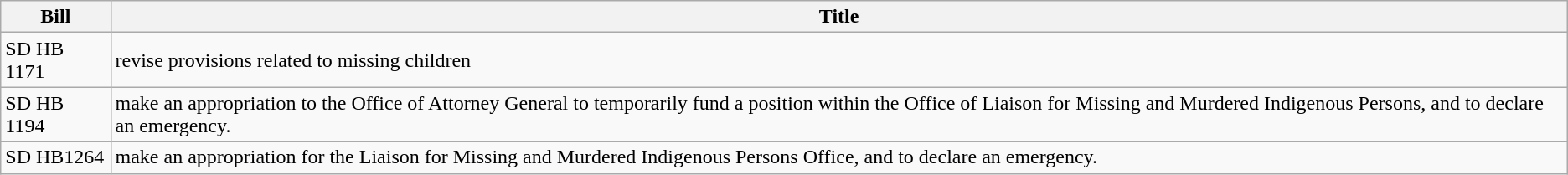<table class="wikitable">
<tr>
<th>Bill</th>
<th>Title</th>
</tr>
<tr>
<td>SD HB 1171</td>
<td>revise provisions related to missing children</td>
</tr>
<tr>
<td>SD HB 1194</td>
<td>make an appropriation to the Office of Attorney General to temporarily fund a position within the Office of Liaison for Missing and Murdered Indigenous Persons, and to declare an emergency.</td>
</tr>
<tr>
<td>SD HB1264</td>
<td>make an appropriation for the Liaison for Missing and Murdered Indigenous Persons Office, and to declare an emergency.</td>
</tr>
</table>
